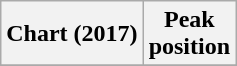<table class="wikitable sortable plainrowheaders" style="text-align:center">
<tr>
<th scope="col">Chart (2017)</th>
<th scope="col">Peak<br>position</th>
</tr>
<tr>
</tr>
</table>
